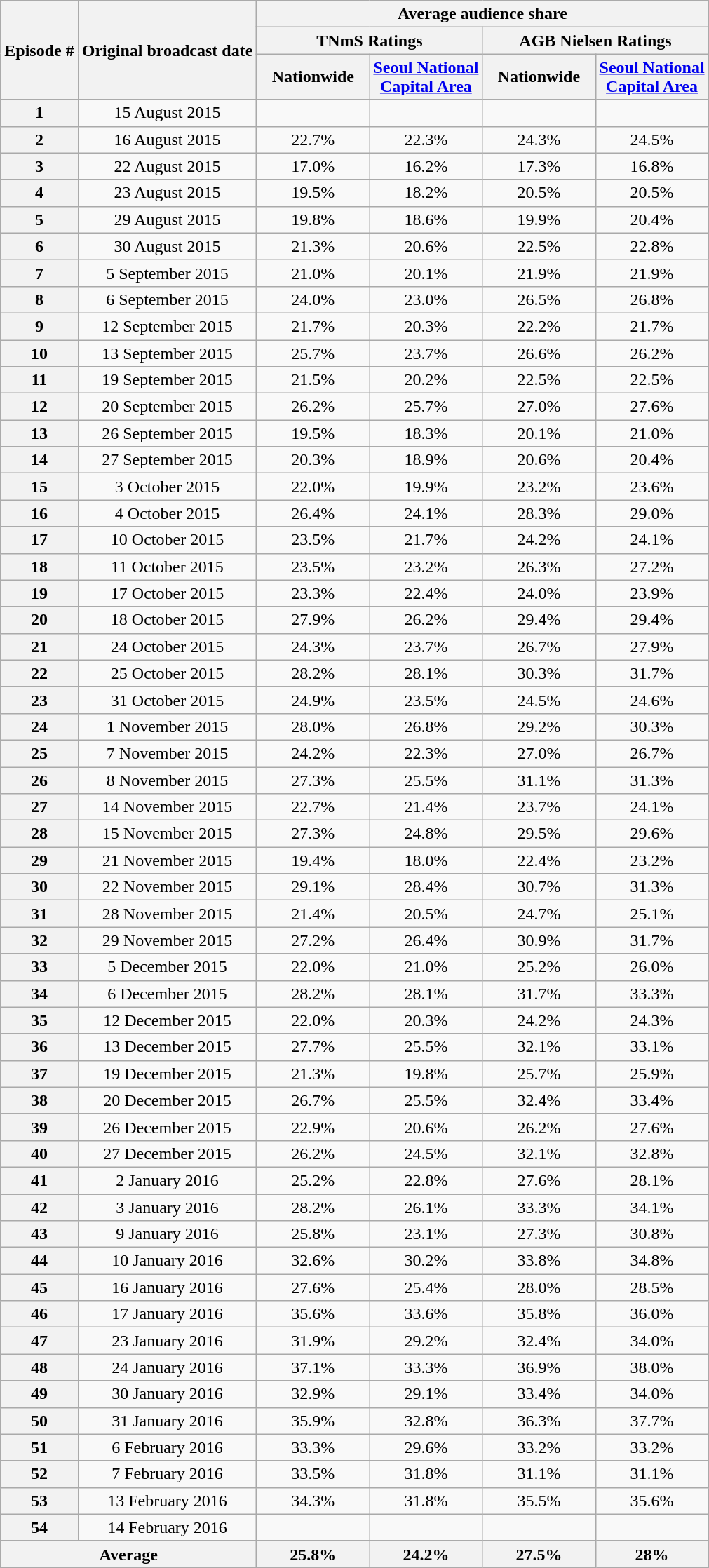<table class=wikitable style="text-align:center">
<tr>
<th rowspan="3">Episode #</th>
<th rowspan="3">Original broadcast date</th>
<th colspan="4">Average audience share</th>
</tr>
<tr>
<th colspan="2">TNmS Ratings</th>
<th colspan="2">AGB Nielsen Ratings</th>
</tr>
<tr>
<th width=100>Nationwide</th>
<th width=100><a href='#'>Seoul National Capital Area</a></th>
<th width=100>Nationwide</th>
<th width=100><a href='#'>Seoul National Capital Area</a></th>
</tr>
<tr>
<th>1</th>
<td>15 August 2015</td>
<td></td>
<td></td>
<td></td>
<td></td>
</tr>
<tr>
<th>2</th>
<td>16 August 2015</td>
<td>22.7%</td>
<td>22.3%</td>
<td>24.3%</td>
<td>24.5%</td>
</tr>
<tr>
<th>3</th>
<td>22 August 2015</td>
<td>17.0%</td>
<td>16.2%</td>
<td>17.3%</td>
<td>16.8%</td>
</tr>
<tr>
<th>4</th>
<td>23 August 2015</td>
<td>19.5%</td>
<td>18.2%</td>
<td>20.5%</td>
<td>20.5%</td>
</tr>
<tr>
<th>5</th>
<td>29 August 2015</td>
<td>19.8%</td>
<td>18.6%</td>
<td>19.9%</td>
<td>20.4%</td>
</tr>
<tr>
<th>6</th>
<td>30 August 2015</td>
<td>21.3%</td>
<td>20.6%</td>
<td>22.5%</td>
<td>22.8%</td>
</tr>
<tr>
<th>7</th>
<td>5 September 2015</td>
<td>21.0%</td>
<td>20.1%</td>
<td>21.9%</td>
<td>21.9%</td>
</tr>
<tr>
<th>8</th>
<td>6 September 2015</td>
<td>24.0%</td>
<td>23.0%</td>
<td>26.5%</td>
<td>26.8%</td>
</tr>
<tr>
<th>9</th>
<td>12 September 2015</td>
<td>21.7%</td>
<td>20.3%</td>
<td>22.2%</td>
<td>21.7%</td>
</tr>
<tr>
<th>10</th>
<td>13 September 2015</td>
<td>25.7%</td>
<td>23.7%</td>
<td>26.6%</td>
<td>26.2%</td>
</tr>
<tr>
<th>11</th>
<td>19 September 2015</td>
<td>21.5%</td>
<td>20.2%</td>
<td>22.5%</td>
<td>22.5%</td>
</tr>
<tr>
<th>12</th>
<td>20 September 2015</td>
<td>26.2%</td>
<td>25.7%</td>
<td>27.0%</td>
<td>27.6%</td>
</tr>
<tr>
<th>13</th>
<td>26 September 2015</td>
<td>19.5%</td>
<td>18.3%</td>
<td>20.1%</td>
<td>21.0%</td>
</tr>
<tr>
<th>14</th>
<td>27 September 2015</td>
<td>20.3%</td>
<td>18.9%</td>
<td>20.6%</td>
<td>20.4%</td>
</tr>
<tr>
<th>15</th>
<td>3 October 2015</td>
<td>22.0%</td>
<td>19.9%</td>
<td>23.2%</td>
<td>23.6%</td>
</tr>
<tr>
<th>16</th>
<td>4 October 2015</td>
<td>26.4%</td>
<td>24.1%</td>
<td>28.3%</td>
<td>29.0%</td>
</tr>
<tr>
<th>17</th>
<td>10 October 2015</td>
<td>23.5%</td>
<td>21.7%</td>
<td>24.2%</td>
<td>24.1%</td>
</tr>
<tr>
<th>18</th>
<td>11 October 2015</td>
<td>23.5%</td>
<td>23.2%</td>
<td>26.3%</td>
<td>27.2%</td>
</tr>
<tr>
<th>19</th>
<td>17 October 2015</td>
<td>23.3%</td>
<td>22.4%</td>
<td>24.0%</td>
<td>23.9%</td>
</tr>
<tr>
<th>20</th>
<td>18 October 2015</td>
<td>27.9%</td>
<td>26.2%</td>
<td>29.4%</td>
<td>29.4%</td>
</tr>
<tr>
<th>21</th>
<td>24 October 2015</td>
<td>24.3%</td>
<td>23.7%</td>
<td>26.7%</td>
<td>27.9%</td>
</tr>
<tr>
<th>22</th>
<td>25 October 2015</td>
<td>28.2%</td>
<td>28.1%</td>
<td>30.3%</td>
<td>31.7%</td>
</tr>
<tr>
<th>23</th>
<td>31 October 2015</td>
<td>24.9%</td>
<td>23.5%</td>
<td>24.5%</td>
<td>24.6%</td>
</tr>
<tr>
<th>24</th>
<td>1 November 2015</td>
<td>28.0%</td>
<td>26.8%</td>
<td>29.2%</td>
<td>30.3%</td>
</tr>
<tr>
<th>25</th>
<td>7 November 2015</td>
<td>24.2%</td>
<td>22.3%</td>
<td>27.0%</td>
<td>26.7%</td>
</tr>
<tr>
<th>26</th>
<td>8 November 2015</td>
<td>27.3%</td>
<td>25.5%</td>
<td>31.1%</td>
<td>31.3%</td>
</tr>
<tr>
<th>27</th>
<td>14 November 2015</td>
<td>22.7%</td>
<td>21.4%</td>
<td>23.7%</td>
<td>24.1%</td>
</tr>
<tr>
<th>28</th>
<td>15 November 2015</td>
<td>27.3%</td>
<td>24.8%</td>
<td>29.5%</td>
<td>29.6%</td>
</tr>
<tr>
<th>29</th>
<td>21 November 2015</td>
<td>19.4%</td>
<td>18.0%</td>
<td>22.4%</td>
<td>23.2%</td>
</tr>
<tr>
<th>30</th>
<td>22 November 2015</td>
<td>29.1%</td>
<td>28.4%</td>
<td>30.7%</td>
<td>31.3%</td>
</tr>
<tr>
<th>31</th>
<td>28 November 2015</td>
<td>21.4%</td>
<td>20.5%</td>
<td>24.7%</td>
<td>25.1%</td>
</tr>
<tr>
<th>32</th>
<td>29 November 2015</td>
<td>27.2%</td>
<td>26.4%</td>
<td>30.9%</td>
<td>31.7%</td>
</tr>
<tr>
<th>33</th>
<td>5 December 2015</td>
<td>22.0%</td>
<td>21.0%</td>
<td>25.2%</td>
<td>26.0%</td>
</tr>
<tr>
<th>34</th>
<td>6 December 2015</td>
<td>28.2%</td>
<td>28.1%</td>
<td>31.7%</td>
<td>33.3%</td>
</tr>
<tr>
<th>35</th>
<td>12 December 2015</td>
<td>22.0%</td>
<td>20.3%</td>
<td>24.2%</td>
<td>24.3%</td>
</tr>
<tr>
<th>36</th>
<td>13 December 2015</td>
<td>27.7%</td>
<td>25.5%</td>
<td>32.1%</td>
<td>33.1%</td>
</tr>
<tr>
<th>37</th>
<td>19 December 2015</td>
<td>21.3%</td>
<td>19.8%</td>
<td>25.7%</td>
<td>25.9%</td>
</tr>
<tr>
<th>38</th>
<td>20 December 2015</td>
<td>26.7%</td>
<td>25.5%</td>
<td>32.4%</td>
<td>33.4%</td>
</tr>
<tr>
<th>39</th>
<td>26 December 2015</td>
<td>22.9%</td>
<td>20.6%</td>
<td>26.2%</td>
<td>27.6%</td>
</tr>
<tr>
<th>40</th>
<td>27 December 2015</td>
<td>26.2%</td>
<td>24.5%</td>
<td>32.1%</td>
<td>32.8%</td>
</tr>
<tr>
<th>41</th>
<td>2 January 2016</td>
<td>25.2%</td>
<td>22.8%</td>
<td>27.6%</td>
<td>28.1%</td>
</tr>
<tr>
<th>42</th>
<td>3 January 2016</td>
<td>28.2%</td>
<td>26.1%</td>
<td>33.3%</td>
<td>34.1%</td>
</tr>
<tr>
<th>43</th>
<td>9 January 2016</td>
<td>25.8%</td>
<td>23.1%</td>
<td>27.3%</td>
<td>30.8%</td>
</tr>
<tr>
<th>44</th>
<td>10 January 2016</td>
<td>32.6%</td>
<td>30.2%</td>
<td>33.8%</td>
<td>34.8%</td>
</tr>
<tr>
<th>45</th>
<td>16 January 2016</td>
<td>27.6%</td>
<td>25.4%</td>
<td>28.0%</td>
<td>28.5%</td>
</tr>
<tr>
<th>46</th>
<td>17 January 2016</td>
<td>35.6%</td>
<td>33.6%</td>
<td>35.8%</td>
<td>36.0%</td>
</tr>
<tr>
<th>47</th>
<td>23 January 2016</td>
<td>31.9%</td>
<td>29.2%</td>
<td>32.4%</td>
<td>34.0%</td>
</tr>
<tr>
<th>48</th>
<td>24 January 2016</td>
<td>37.1%</td>
<td>33.3%</td>
<td>36.9%</td>
<td>38.0%</td>
</tr>
<tr>
<th>49</th>
<td>30 January 2016</td>
<td>32.9%</td>
<td>29.1%</td>
<td>33.4%</td>
<td>34.0%</td>
</tr>
<tr>
<th>50</th>
<td>31 January 2016</td>
<td>35.9%</td>
<td>32.8%</td>
<td>36.3%</td>
<td>37.7%</td>
</tr>
<tr>
<th>51</th>
<td>6 February 2016</td>
<td>33.3%</td>
<td>29.6%</td>
<td>33.2%</td>
<td>33.2%</td>
</tr>
<tr>
<th>52</th>
<td>7 February 2016</td>
<td>33.5%</td>
<td>31.8%</td>
<td>31.1%</td>
<td>31.1%</td>
</tr>
<tr>
<th>53</th>
<td>13 February 2016</td>
<td>34.3%</td>
<td>31.8%</td>
<td>35.5%</td>
<td>35.6%</td>
</tr>
<tr>
<th>54</th>
<td>14 February 2016</td>
<td></td>
<td></td>
<td></td>
<td></td>
</tr>
<tr>
<th colspan=2>Average</th>
<th>25.8%</th>
<th>24.2%</th>
<th>27.5%</th>
<th>28%</th>
</tr>
</table>
